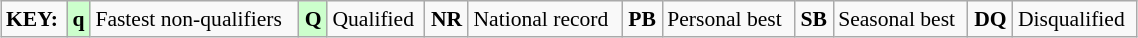<table class="wikitable" style="margin:0.5em auto; font-size:90%;position:relative;" width=60%>
<tr>
<td><strong>KEY:</strong></td>
<td bgcolor=ccffcc align=center><strong>q</strong></td>
<td>Fastest non-qualifiers</td>
<td bgcolor=ccffcc align=center><strong>Q</strong></td>
<td>Qualified</td>
<td align=center><strong>NR</strong></td>
<td>National record</td>
<td align=center><strong>PB</strong></td>
<td>Personal best</td>
<td align=center><strong>SB</strong></td>
<td>Seasonal best</td>
<td align=center><strong>DQ</strong></td>
<td>Disqualified</td>
</tr>
</table>
